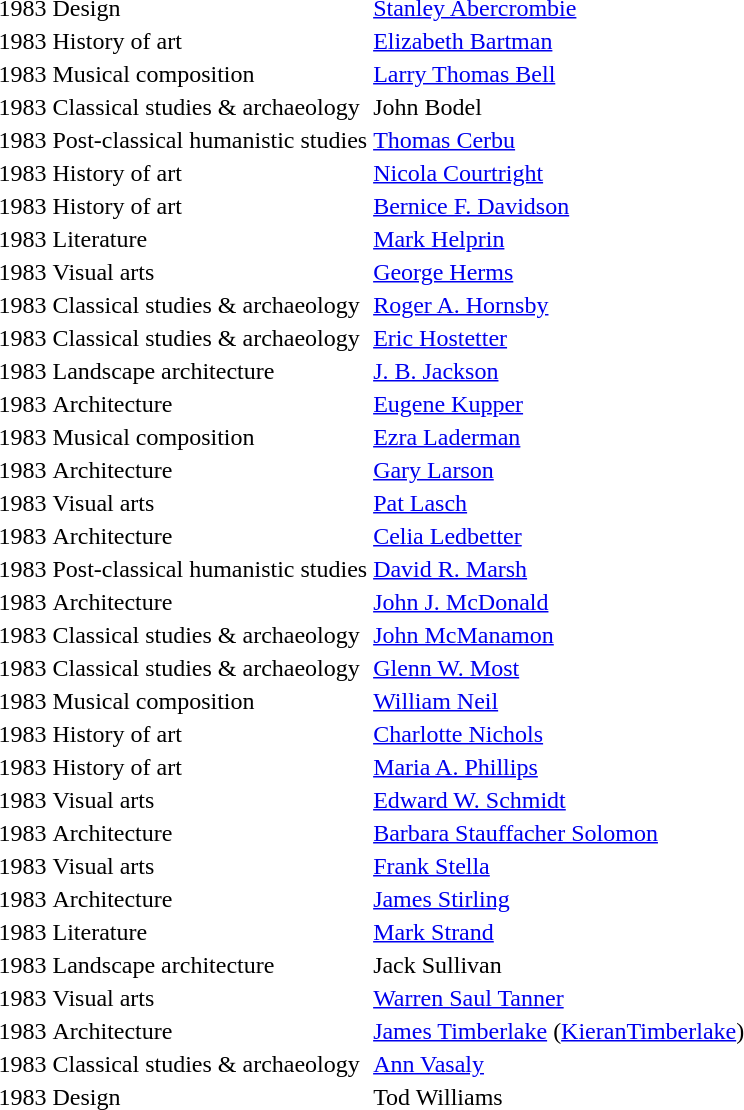<table>
<tr>
<td>1983</td>
<td>Design</td>
<td><a href='#'>Stanley Abercrombie</a></td>
</tr>
<tr>
<td>1983</td>
<td>History of art</td>
<td><a href='#'>Elizabeth Bartman</a></td>
</tr>
<tr>
<td>1983</td>
<td>Musical composition</td>
<td><a href='#'>Larry Thomas Bell</a></td>
</tr>
<tr>
<td>1983</td>
<td>Classical studies & archaeology</td>
<td>John Bodel</td>
</tr>
<tr>
<td>1983</td>
<td>Post-classical humanistic studies</td>
<td><a href='#'>Thomas Cerbu</a></td>
</tr>
<tr>
<td>1983</td>
<td>History of art</td>
<td><a href='#'>Nicola Courtright</a></td>
</tr>
<tr>
<td>1983</td>
<td>History of art</td>
<td><a href='#'>Bernice F. Davidson</a></td>
</tr>
<tr>
<td>1983</td>
<td>Literature</td>
<td><a href='#'>Mark Helprin</a></td>
</tr>
<tr>
<td>1983</td>
<td>Visual arts</td>
<td><a href='#'>George Herms</a></td>
</tr>
<tr>
<td>1983</td>
<td>Classical studies & archaeology</td>
<td><a href='#'>Roger A. Hornsby</a></td>
</tr>
<tr>
<td>1983</td>
<td>Classical studies & archaeology</td>
<td><a href='#'>Eric Hostetter</a></td>
</tr>
<tr>
<td>1983</td>
<td>Landscape architecture</td>
<td><a href='#'>J. B. Jackson</a></td>
</tr>
<tr>
<td>1983</td>
<td>Architecture</td>
<td><a href='#'>Eugene Kupper</a></td>
</tr>
<tr>
<td>1983</td>
<td>Musical composition</td>
<td><a href='#'>Ezra Laderman</a></td>
</tr>
<tr>
<td>1983</td>
<td>Architecture</td>
<td><a href='#'>Gary Larson</a></td>
</tr>
<tr>
<td>1983</td>
<td>Visual arts</td>
<td><a href='#'>Pat Lasch</a></td>
</tr>
<tr>
<td>1983</td>
<td>Architecture</td>
<td><a href='#'>Celia Ledbetter</a></td>
</tr>
<tr>
<td>1983</td>
<td>Post-classical humanistic studies</td>
<td><a href='#'>David R. Marsh</a></td>
</tr>
<tr>
<td>1983</td>
<td>Architecture</td>
<td><a href='#'>John J. McDonald</a></td>
</tr>
<tr>
<td>1983</td>
<td>Classical studies & archaeology</td>
<td><a href='#'>John McManamon</a></td>
</tr>
<tr>
<td>1983</td>
<td>Classical studies & archaeology</td>
<td><a href='#'>Glenn W. Most</a></td>
</tr>
<tr>
<td>1983</td>
<td>Musical composition</td>
<td><a href='#'>William Neil</a></td>
</tr>
<tr>
<td>1983</td>
<td>History of art</td>
<td><a href='#'>Charlotte Nichols</a></td>
</tr>
<tr>
<td>1983</td>
<td>History of art</td>
<td><a href='#'>Maria A. Phillips</a></td>
</tr>
<tr>
<td>1983</td>
<td>Visual arts</td>
<td><a href='#'>Edward W. Schmidt</a></td>
</tr>
<tr>
<td>1983</td>
<td>Architecture</td>
<td><a href='#'>Barbara Stauffacher Solomon</a></td>
</tr>
<tr>
<td>1983</td>
<td>Visual arts</td>
<td><a href='#'>Frank Stella</a></td>
</tr>
<tr>
<td>1983</td>
<td>Architecture</td>
<td><a href='#'>James Stirling</a></td>
</tr>
<tr>
<td>1983</td>
<td>Literature</td>
<td><a href='#'>Mark Strand</a></td>
</tr>
<tr>
<td>1983</td>
<td>Landscape architecture</td>
<td>Jack Sullivan</td>
</tr>
<tr>
<td>1983</td>
<td>Visual arts</td>
<td><a href='#'>Warren Saul Tanner</a></td>
</tr>
<tr>
<td>1983</td>
<td>Architecture</td>
<td><a href='#'>James Timberlake</a> (<a href='#'>KieranTimberlake</a>)</td>
</tr>
<tr>
<td>1983</td>
<td>Classical studies & archaeology</td>
<td><a href='#'>Ann Vasaly</a></td>
</tr>
<tr>
<td>1983</td>
<td>Design</td>
<td>Tod Williams</td>
</tr>
<tr>
</tr>
</table>
